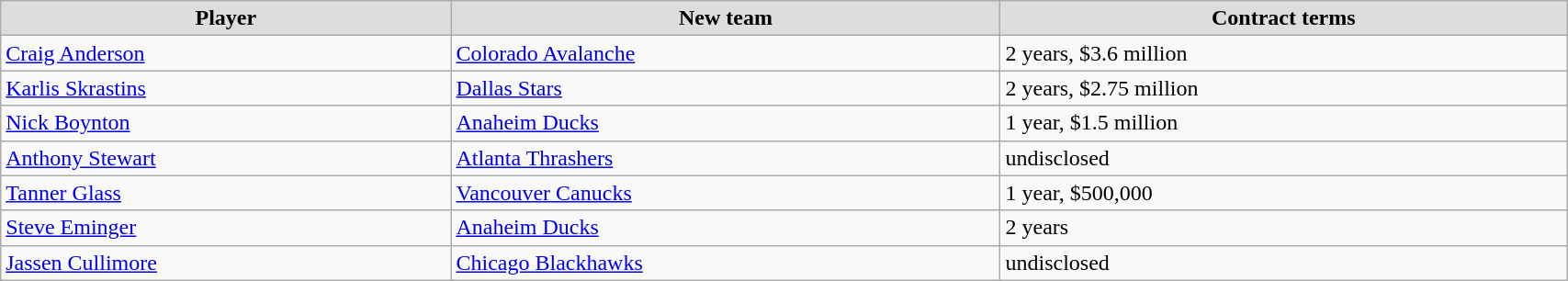<table class="wikitable" width=90%>
<tr align="center"  bgcolor="#dddddd">
<td><strong>Player</strong></td>
<td><strong>New team</strong></td>
<td><strong>Contract terms</strong></td>
</tr>
<tr>
<td><a href='#'>Craig Anderson</a></td>
<td><a href='#'>Colorado Avalanche</a></td>
<td>2 years, $3.6 million</td>
</tr>
<tr>
<td><a href='#'>Karlis Skrastins</a></td>
<td><a href='#'>Dallas Stars</a></td>
<td>2 years, $2.75 million</td>
</tr>
<tr>
<td><a href='#'>Nick Boynton</a></td>
<td><a href='#'>Anaheim Ducks</a></td>
<td>1 year, $1.5 million</td>
</tr>
<tr>
<td><a href='#'>Anthony Stewart</a></td>
<td><a href='#'>Atlanta Thrashers</a></td>
<td>undisclosed</td>
</tr>
<tr>
<td><a href='#'>Tanner Glass</a></td>
<td><a href='#'>Vancouver Canucks</a></td>
<td>1 year, $500,000</td>
</tr>
<tr>
<td><a href='#'>Steve Eminger</a></td>
<td><a href='#'>Anaheim Ducks</a></td>
<td>2 years</td>
</tr>
<tr>
<td><a href='#'>Jassen Cullimore</a></td>
<td><a href='#'>Chicago Blackhawks</a></td>
<td>undisclosed</td>
</tr>
</table>
